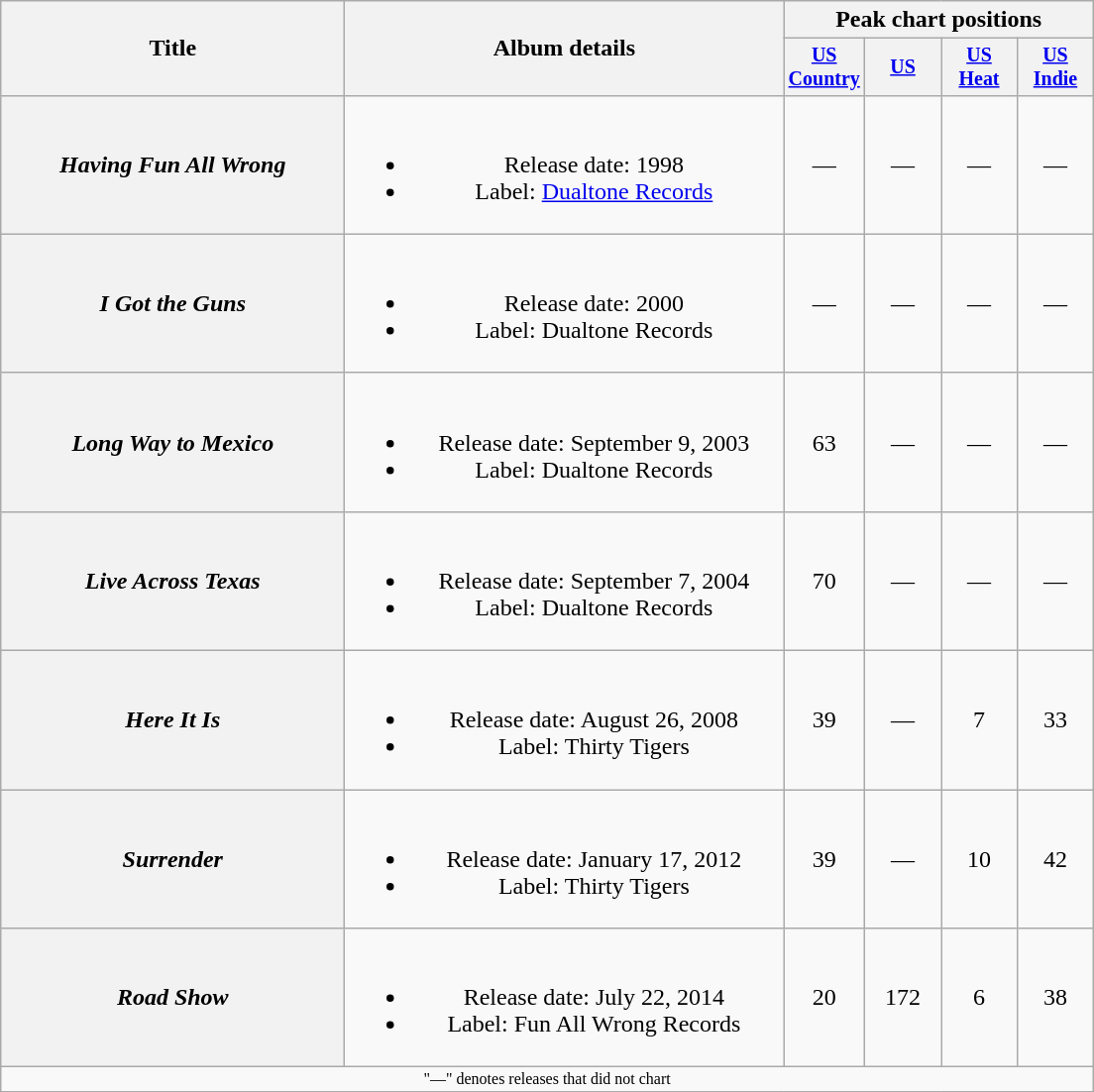<table class="wikitable plainrowheaders" style="text-align:center;">
<tr>
<th rowspan="2" style="width:14em;">Title</th>
<th rowspan="2" style="width:18em;">Album details</th>
<th colspan="4">Peak chart positions</th>
</tr>
<tr style="font-size:smaller;">
<th width="45"><a href='#'>US Country</a></th>
<th width="45"><a href='#'>US</a></th>
<th width="45"><a href='#'>US<br>Heat</a></th>
<th width="45"><a href='#'>US<br>Indie</a></th>
</tr>
<tr>
<th scope="row"><em>Having Fun All Wrong</em></th>
<td><br><ul><li>Release date: 1998</li><li>Label: <a href='#'>Dualtone Records</a></li></ul></td>
<td>—</td>
<td>—</td>
<td>—</td>
<td>—</td>
</tr>
<tr>
<th scope="row"><em>I Got the Guns</em></th>
<td><br><ul><li>Release date: 2000</li><li>Label: Dualtone Records</li></ul></td>
<td>—</td>
<td>—</td>
<td>—</td>
<td>—</td>
</tr>
<tr>
<th scope="row"><em>Long Way to Mexico</em></th>
<td><br><ul><li>Release date: September 9, 2003</li><li>Label: Dualtone Records</li></ul></td>
<td>63</td>
<td>—</td>
<td>—</td>
<td>—</td>
</tr>
<tr>
<th scope="row"><em>Live Across Texas</em></th>
<td><br><ul><li>Release date: September 7, 2004</li><li>Label: Dualtone Records</li></ul></td>
<td>70</td>
<td>—</td>
<td>—</td>
<td>—</td>
</tr>
<tr>
<th scope="row"><em>Here It Is</em></th>
<td><br><ul><li>Release date: August 26, 2008</li><li>Label: Thirty Tigers</li></ul></td>
<td>39</td>
<td>—</td>
<td>7</td>
<td>33</td>
</tr>
<tr>
<th scope="row"><em>Surrender</em></th>
<td><br><ul><li>Release date: January 17, 2012</li><li>Label: Thirty Tigers</li></ul></td>
<td>39</td>
<td>—</td>
<td>10</td>
<td>42</td>
</tr>
<tr>
<th scope="row"><em>Road Show</em></th>
<td><br><ul><li>Release date: July 22, 2014</li><li>Label: Fun All Wrong Records</li></ul></td>
<td>20</td>
<td>172</td>
<td>6</td>
<td>38</td>
</tr>
<tr>
<td colspan="6" style="font-size:8pt">"—" denotes releases that did not chart</td>
</tr>
<tr>
</tr>
</table>
